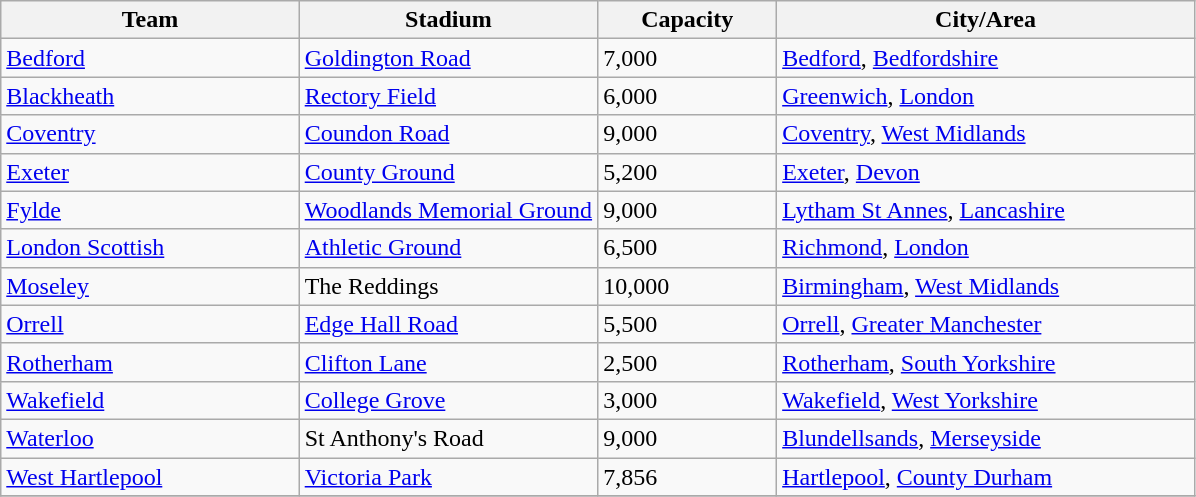<table class="wikitable sortable">
<tr>
<th width=25%>Team</th>
<th width=25%>Stadium</th>
<th width=15%>Capacity</th>
<th width=35%>City/Area</th>
</tr>
<tr>
<td><a href='#'>Bedford</a></td>
<td><a href='#'>Goldington Road</a></td>
<td>7,000</td>
<td><a href='#'>Bedford</a>, <a href='#'>Bedfordshire</a></td>
</tr>
<tr>
<td><a href='#'>Blackheath</a></td>
<td><a href='#'>Rectory Field</a></td>
<td>6,000</td>
<td><a href='#'>Greenwich</a>, <a href='#'>London</a></td>
</tr>
<tr>
<td><a href='#'>Coventry</a></td>
<td><a href='#'>Coundon Road</a></td>
<td>9,000</td>
<td><a href='#'>Coventry</a>, <a href='#'>West Midlands</a></td>
</tr>
<tr>
<td><a href='#'>Exeter</a></td>
<td><a href='#'>County Ground</a></td>
<td>5,200</td>
<td><a href='#'>Exeter</a>, <a href='#'>Devon</a></td>
</tr>
<tr>
<td><a href='#'>Fylde</a></td>
<td><a href='#'>Woodlands Memorial Ground</a></td>
<td>9,000</td>
<td><a href='#'>Lytham St Annes</a>, <a href='#'>Lancashire</a></td>
</tr>
<tr>
<td><a href='#'>London Scottish</a></td>
<td><a href='#'>Athletic Ground</a></td>
<td>6,500</td>
<td><a href='#'>Richmond</a>, <a href='#'>London</a></td>
</tr>
<tr>
<td><a href='#'>Moseley</a></td>
<td>The Reddings</td>
<td>10,000</td>
<td><a href='#'>Birmingham</a>, <a href='#'>West Midlands</a></td>
</tr>
<tr>
<td><a href='#'>Orrell</a></td>
<td><a href='#'>Edge Hall Road</a></td>
<td>5,500</td>
<td><a href='#'>Orrell</a>, <a href='#'>Greater Manchester</a></td>
</tr>
<tr>
<td><a href='#'>Rotherham</a></td>
<td><a href='#'>Clifton Lane</a></td>
<td>2,500</td>
<td><a href='#'>Rotherham</a>, <a href='#'>South Yorkshire</a></td>
</tr>
<tr>
<td><a href='#'>Wakefield</a></td>
<td><a href='#'>College Grove</a></td>
<td>3,000</td>
<td><a href='#'>Wakefield</a>, <a href='#'>West Yorkshire</a></td>
</tr>
<tr>
<td><a href='#'>Waterloo</a></td>
<td>St Anthony's Road</td>
<td>9,000</td>
<td><a href='#'>Blundellsands</a>, <a href='#'>Merseyside</a></td>
</tr>
<tr>
<td><a href='#'>West Hartlepool</a></td>
<td><a href='#'>Victoria Park</a></td>
<td>7,856</td>
<td><a href='#'>Hartlepool</a>, <a href='#'>County Durham</a></td>
</tr>
<tr>
</tr>
</table>
